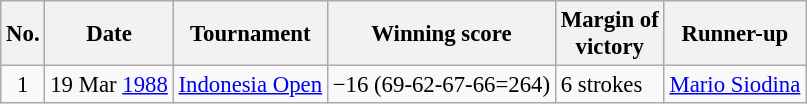<table class="wikitable" style="font-size:95%;">
<tr>
<th>No.</th>
<th>Date</th>
<th>Tournament</th>
<th>Winning score</th>
<th>Margin of<br>victory</th>
<th>Runner-up</th>
</tr>
<tr>
<td align=center>1</td>
<td align=right>19 Mar <a href='#'>1988</a></td>
<td><a href='#'>Indonesia Open</a></td>
<td>−16 (69-62-67-66=264)</td>
<td>6 strokes</td>
<td> <a href='#'>Mario Siodina</a></td>
</tr>
</table>
